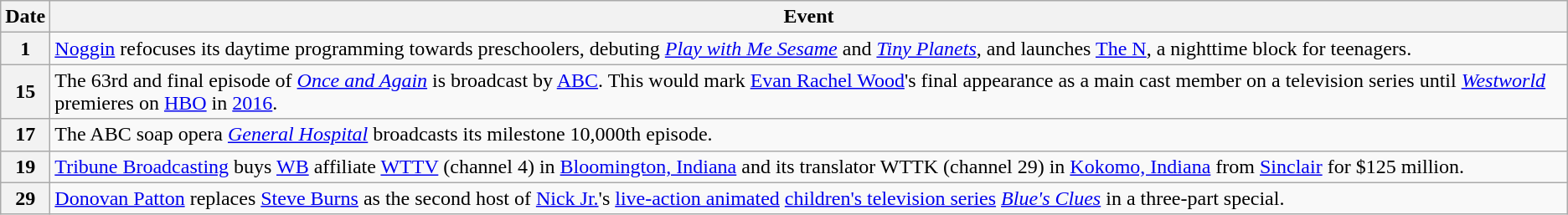<table class="wikitable">
<tr>
<th>Date</th>
<th>Event</th>
</tr>
<tr>
<th>1</th>
<td><a href='#'>Noggin</a> refocuses its daytime programming towards preschoolers, debuting <em><a href='#'>Play with Me Sesame</a></em> and <em><a href='#'>Tiny Planets</a></em>, and launches <a href='#'>The N</a>, a nighttime block for teenagers.</td>
</tr>
<tr>
<th>15</th>
<td>The 63rd and final episode of <em><a href='#'>Once and Again</a></em> is broadcast by <a href='#'>ABC</a>. This would mark <a href='#'>Evan Rachel Wood</a>'s final appearance as a main cast member on a television series until <em><a href='#'>Westworld</a></em> premieres on <a href='#'>HBO</a> in <a href='#'>2016</a>.</td>
</tr>
<tr>
<th>17</th>
<td>The ABC soap opera <em><a href='#'>General Hospital</a></em> broadcasts its milestone 10,000th episode.</td>
</tr>
<tr>
<th>19</th>
<td><a href='#'>Tribune Broadcasting</a> buys <a href='#'>WB</a> affiliate <a href='#'>WTTV</a> (channel 4) in <a href='#'>Bloomington, Indiana</a> and its translator WTTK (channel 29) in <a href='#'>Kokomo, Indiana</a> from <a href='#'>Sinclair</a> for $125 million.</td>
</tr>
<tr>
<th>29</th>
<td><a href='#'>Donovan Patton</a> replaces <a href='#'>Steve Burns</a> as the second host of <a href='#'>Nick Jr.</a>'s <a href='#'>live-action animated</a> <a href='#'>children's television series</a> <em><a href='#'>Blue's Clues</a></em> in a three-part special.</td>
</tr>
</table>
